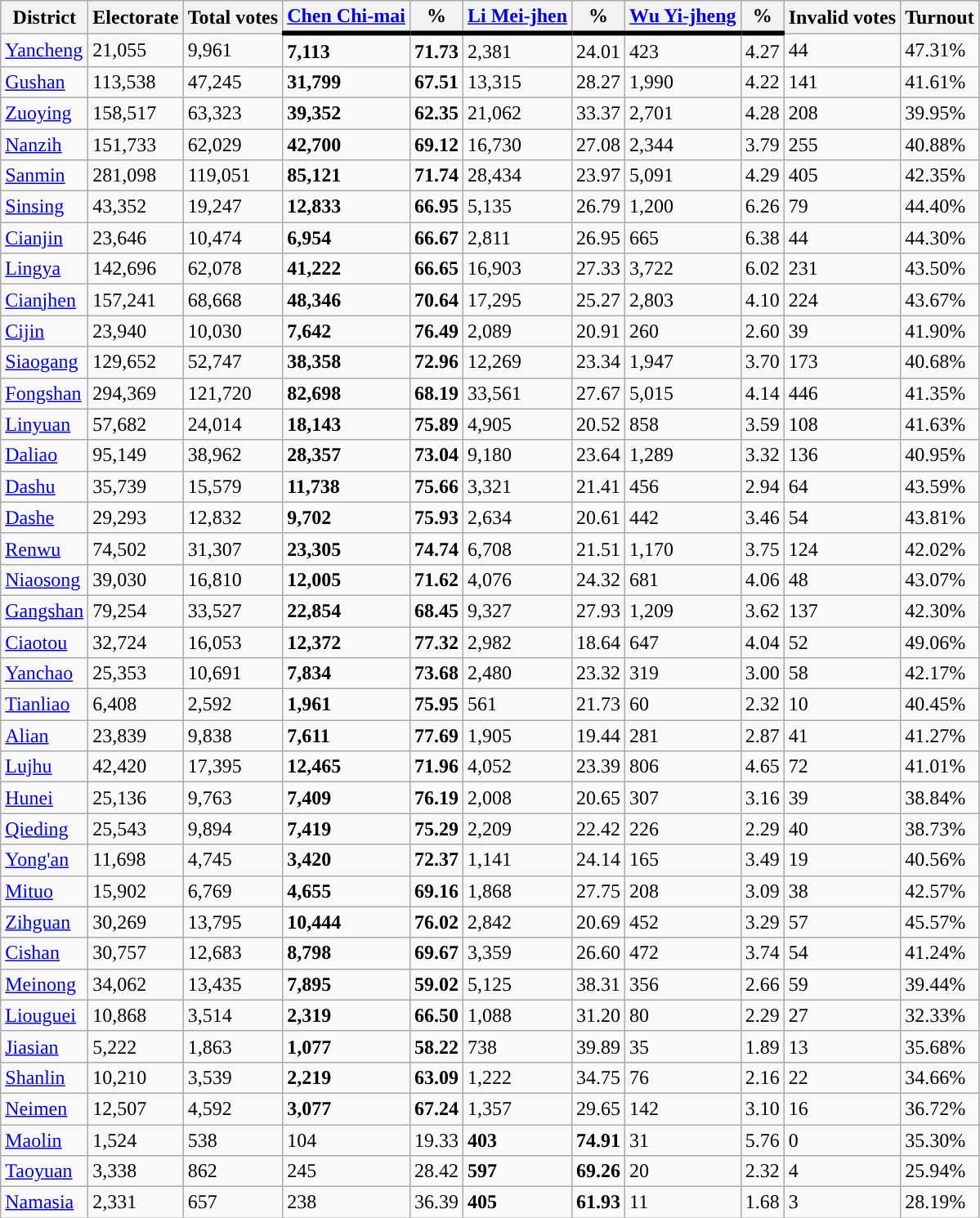<table class="wikitable sortable">
<tr>
<th>District</th>
<th>Electorate</th>
<th>Total votes</th>
<th style="border-bottom:4px solid "><a href='#'>Chen Chi-mai</a></th>
<th style="border-bottom:4px solid ">%</th>
<th style="border-bottom:4px solid "><a href='#'>Li Mei-jhen</a></th>
<th style="border-bottom:4px solid ">%</th>
<th style="border-bottom:4px solid "><a href='#'>Wu Yi-jheng</a></th>
<th style="border-bottom:4px solid ">%</th>
<th>Invalid votes</th>
<th>Turnout</th>
</tr>
<tr>
<td><a href='#'>Yancheng</a></td>
<td>21,055</td>
<td>9,961</td>
<td><strong>7,113</strong></td>
<td><strong>71.73</strong></td>
<td>2,381</td>
<td>24.01</td>
<td>423</td>
<td>4.27</td>
<td>44</td>
<td>47.31%</td>
</tr>
<tr>
<td><a href='#'>Gushan</a></td>
<td>113,538</td>
<td>47,245</td>
<td><strong>31,799</strong></td>
<td><strong>67.51</strong></td>
<td>13,315</td>
<td>28.27</td>
<td>1,990</td>
<td>4.22</td>
<td>141</td>
<td>41.61%</td>
</tr>
<tr>
<td><a href='#'>Zuoying</a></td>
<td>158,517</td>
<td>63,323</td>
<td><strong>39,352</strong></td>
<td><strong>62.35</strong></td>
<td>21,062</td>
<td>33.37</td>
<td>2,701</td>
<td>4.28</td>
<td>208</td>
<td>39.95%</td>
</tr>
<tr>
<td><a href='#'>Nanzih</a></td>
<td>151,733</td>
<td>62,029</td>
<td><strong>42,700</strong></td>
<td><strong>69.12</strong></td>
<td>16,730</td>
<td>27.08</td>
<td>2,344</td>
<td>3.79</td>
<td>255</td>
<td>40.88%</td>
</tr>
<tr>
<td><a href='#'>Sanmin</a></td>
<td>281,098</td>
<td>119,051</td>
<td><strong>85,121</strong></td>
<td><strong>71.74</strong></td>
<td>28,434</td>
<td>23.97</td>
<td>5,091</td>
<td>4.29</td>
<td>405</td>
<td>42.35%</td>
</tr>
<tr>
<td><a href='#'>Sinsing</a></td>
<td>43,352</td>
<td>19,247</td>
<td><strong>12,833</strong></td>
<td><strong>66.95</strong></td>
<td>5,135</td>
<td>26.79</td>
<td>1,200</td>
<td>6.26</td>
<td>79</td>
<td>44.40%</td>
</tr>
<tr>
<td><a href='#'>Cianjin</a></td>
<td>23,646</td>
<td>10,474</td>
<td><strong>6,954</strong></td>
<td><strong>66.67</strong></td>
<td>2,811</td>
<td>26.95</td>
<td>665</td>
<td>6.38</td>
<td>44</td>
<td>44.30%</td>
</tr>
<tr>
<td><a href='#'>Lingya</a></td>
<td>142,696</td>
<td>62,078</td>
<td><strong>41,222</strong></td>
<td><strong>66.65</strong></td>
<td>16,903</td>
<td>27.33</td>
<td>3,722</td>
<td>6.02</td>
<td>231</td>
<td>43.50%</td>
</tr>
<tr>
<td><a href='#'>Cianjhen</a></td>
<td>157,241</td>
<td>68,668</td>
<td><strong>48,346</strong></td>
<td><strong>70.64</strong></td>
<td>17,295</td>
<td>25.27</td>
<td>2,803</td>
<td>4.10</td>
<td>224</td>
<td>43.67%</td>
</tr>
<tr>
<td><a href='#'>Cijin</a></td>
<td>23,940</td>
<td>10,030</td>
<td><strong>7,642</strong></td>
<td><strong>76.49</strong></td>
<td>2,089</td>
<td>20.91</td>
<td>260</td>
<td>2.60</td>
<td>39</td>
<td>41.90%</td>
</tr>
<tr>
<td><a href='#'>Siaogang</a></td>
<td>129,652</td>
<td>52,747</td>
<td><strong>38,358</strong></td>
<td><strong>72.96</strong></td>
<td>12,269</td>
<td>23.34</td>
<td>1,947</td>
<td>3.70</td>
<td>173</td>
<td>40.68%</td>
</tr>
<tr>
<td><a href='#'>Fongshan</a></td>
<td>294,369</td>
<td>121,720</td>
<td><strong>82,698</strong></td>
<td><strong>68.19</strong></td>
<td>33,561</td>
<td>27.67</td>
<td>5,015</td>
<td>4.14</td>
<td>446</td>
<td>41.35%</td>
</tr>
<tr>
<td><a href='#'>Linyuan</a></td>
<td>57,682</td>
<td>24,014</td>
<td><strong>18,143</strong></td>
<td><strong>75.89</strong></td>
<td>4,905</td>
<td>20.52</td>
<td>858</td>
<td>3.59</td>
<td>108</td>
<td>41.63%</td>
</tr>
<tr>
<td><a href='#'>Daliao</a></td>
<td>95,149</td>
<td>38,962</td>
<td><strong>28,357</strong></td>
<td><strong>73.04</strong></td>
<td>9,180</td>
<td>23.64</td>
<td>1,289</td>
<td>3.32</td>
<td>136</td>
<td>40.95%</td>
</tr>
<tr>
<td><a href='#'>Dashu</a></td>
<td>35,739</td>
<td>15,579</td>
<td><strong>11,738</strong></td>
<td><strong>75.66</strong></td>
<td>3,321</td>
<td>21.41</td>
<td>456</td>
<td>2.94</td>
<td>64</td>
<td>43.59%</td>
</tr>
<tr>
<td><a href='#'>Dashe</a></td>
<td>29,293</td>
<td>12,832</td>
<td><strong>9,702</strong></td>
<td><strong>75.93</strong></td>
<td>2,634</td>
<td>20.61</td>
<td>442</td>
<td>3.46</td>
<td>54</td>
<td>43.81%</td>
</tr>
<tr>
<td><a href='#'>Renwu</a></td>
<td>74,502</td>
<td>31,307</td>
<td><strong>23,305</strong></td>
<td><strong>74.74</strong></td>
<td>6,708</td>
<td>21.51</td>
<td>1,170</td>
<td>3.75</td>
<td>124</td>
<td>42.02%</td>
</tr>
<tr>
<td><a href='#'>Niaosong</a></td>
<td>39,030</td>
<td>16,810</td>
<td><strong>12,005</strong></td>
<td><strong>71.62</strong></td>
<td>4,076</td>
<td>24.32</td>
<td>681</td>
<td>4.06</td>
<td>48</td>
<td>43.07%</td>
</tr>
<tr>
<td><a href='#'>Gangshan</a></td>
<td>79,254</td>
<td>33,527</td>
<td><strong>22,854</strong></td>
<td><strong>68.45</strong></td>
<td>9,327</td>
<td>27.93</td>
<td>1,209</td>
<td>3.62</td>
<td>137</td>
<td>42.30%</td>
</tr>
<tr>
<td><a href='#'>Ciaotou</a></td>
<td>32,724</td>
<td>16,053</td>
<td><strong>12,372</strong></td>
<td><strong>77.32</strong></td>
<td>2,982</td>
<td>18.64</td>
<td>647</td>
<td>4.04</td>
<td>52</td>
<td>49.06%</td>
</tr>
<tr>
<td><a href='#'>Yanchao</a></td>
<td>25,353</td>
<td>10,691</td>
<td><strong>7,834</strong></td>
<td><strong>73.68</strong></td>
<td>2,480</td>
<td>23.32</td>
<td>319</td>
<td>3.00</td>
<td>58</td>
<td>42.17%</td>
</tr>
<tr>
<td><a href='#'>Tianliao</a></td>
<td>6,408</td>
<td>2,592</td>
<td><strong>1,961</strong></td>
<td><strong>75.95</strong></td>
<td>561</td>
<td>21.73</td>
<td>60</td>
<td>2.32</td>
<td>10</td>
<td>40.45%</td>
</tr>
<tr>
<td><a href='#'>Alian</a></td>
<td>23,839</td>
<td>9,838</td>
<td><strong>7,611</strong></td>
<td><strong>77.69</strong></td>
<td>1,905</td>
<td>19.44</td>
<td>281</td>
<td>2.87</td>
<td>41</td>
<td>41.27%</td>
</tr>
<tr>
<td><a href='#'>Lujhu</a></td>
<td>42,420</td>
<td>17,395</td>
<td><strong>12,465</strong></td>
<td><strong>71.96</strong></td>
<td>4,052</td>
<td>23.39</td>
<td>806</td>
<td>4.65</td>
<td>72</td>
<td>41.01%</td>
</tr>
<tr>
<td><a href='#'>Hunei</a></td>
<td>25,136</td>
<td>9,763</td>
<td><strong>7,409</strong></td>
<td><strong>76.19</strong></td>
<td>2,008</td>
<td>20.65</td>
<td>307</td>
<td>3.16</td>
<td>39</td>
<td>38.84%</td>
</tr>
<tr>
<td><a href='#'>Qieding</a></td>
<td>25,543</td>
<td>9,894</td>
<td><strong>7,419</strong></td>
<td><strong>75.29</strong></td>
<td>2,209</td>
<td>22.42</td>
<td>226</td>
<td>2.29</td>
<td>40</td>
<td>38.73%</td>
</tr>
<tr>
<td><a href='#'>Yong'an</a></td>
<td>11,698</td>
<td>4,745</td>
<td><strong>3,420</strong></td>
<td><strong>72.37</strong></td>
<td>1,141</td>
<td>24.14</td>
<td>165</td>
<td>3.49</td>
<td>19</td>
<td>40.56%</td>
</tr>
<tr>
<td><a href='#'>Mituo</a></td>
<td>15,902</td>
<td>6,769</td>
<td><strong>4,655</strong></td>
<td><strong>69.16</strong></td>
<td>1,868</td>
<td>27.75</td>
<td>208</td>
<td>3.09</td>
<td>38</td>
<td>42.57%</td>
</tr>
<tr>
<td><a href='#'>Zihguan</a></td>
<td>30,269</td>
<td>13,795</td>
<td><strong>10,444</strong></td>
<td><strong>76.02</strong></td>
<td>2,842</td>
<td>20.69</td>
<td>452</td>
<td>3.29</td>
<td>57</td>
<td>45.57%</td>
</tr>
<tr>
<td><a href='#'>Cishan</a></td>
<td>30,757</td>
<td>12,683</td>
<td><strong>8,798</strong></td>
<td><strong>69.67</strong></td>
<td>3,359</td>
<td>26.60</td>
<td>472</td>
<td>3.74</td>
<td>54</td>
<td>41.24%</td>
</tr>
<tr>
<td><a href='#'>Meinong</a></td>
<td>34,062</td>
<td>13,435</td>
<td><strong>7,895</strong></td>
<td><strong>59.02</strong></td>
<td>5,125</td>
<td>38.31</td>
<td>356</td>
<td>2.66</td>
<td>59</td>
<td>39.44%</td>
</tr>
<tr>
<td><a href='#'>Liouguei</a></td>
<td>10,868</td>
<td>3,514</td>
<td><strong>2,319</strong></td>
<td><strong>66.50</strong></td>
<td>1,088</td>
<td>31.20</td>
<td>80</td>
<td>2.29</td>
<td>27</td>
<td>32.33%</td>
</tr>
<tr>
<td><a href='#'>Jiasian</a></td>
<td>5,222</td>
<td>1,863</td>
<td><strong>1,077</strong></td>
<td><strong>58.22</strong></td>
<td>738</td>
<td>39.89</td>
<td>35</td>
<td>1.89</td>
<td>13</td>
<td>35.68%</td>
</tr>
<tr>
<td><a href='#'>Shanlin</a></td>
<td>10,210</td>
<td>3,539</td>
<td><strong>2,219</strong></td>
<td><strong>63.09</strong></td>
<td>1,222</td>
<td>34.75</td>
<td>76</td>
<td>2.16</td>
<td>22</td>
<td>34.66%</td>
</tr>
<tr>
<td><a href='#'>Neimen</a></td>
<td>12,507</td>
<td>4,592</td>
<td><strong>3,077</strong></td>
<td><strong>67.24</strong></td>
<td>1,357</td>
<td>29.65</td>
<td>142</td>
<td>3.10</td>
<td>16</td>
<td>36.72%</td>
</tr>
<tr>
<td><a href='#'>Maolin</a></td>
<td>1,524</td>
<td>538</td>
<td>104</td>
<td>19.33</td>
<td><strong>403</strong></td>
<td><strong>74.91</strong></td>
<td>31</td>
<td>5.76</td>
<td>0</td>
<td>35.30%</td>
</tr>
<tr>
<td><a href='#'>Taoyuan</a></td>
<td>3,338</td>
<td>862</td>
<td>245</td>
<td>28.42</td>
<td><strong>597</strong></td>
<td><strong>69.26</strong></td>
<td>20</td>
<td>2.32</td>
<td>4</td>
<td>25.94%</td>
</tr>
<tr>
<td><a href='#'>Namasia</a></td>
<td>2,331</td>
<td>657</td>
<td>238</td>
<td>36.39</td>
<td><strong>405</strong></td>
<td><strong>61.93</strong></td>
<td>11</td>
<td>1.68</td>
<td>3</td>
<td>28.19%</td>
</tr>
</table>
